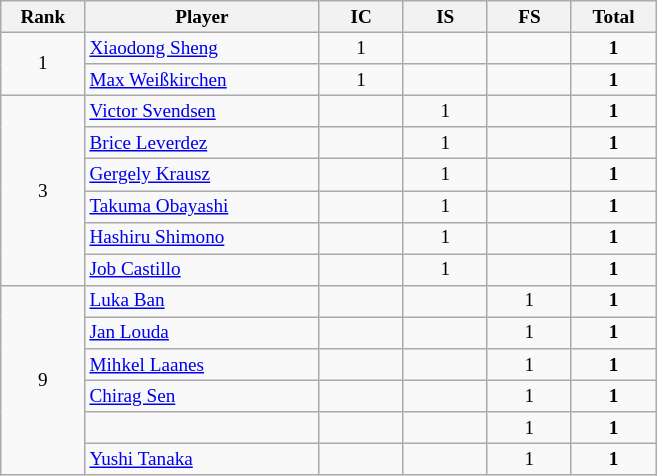<table class="wikitable" style="font-size:80%; text-align:center">
<tr>
<th width="50">Rank</th>
<th width="150">Player</th>
<th width="50">IC</th>
<th width="50">IS</th>
<th width="50">FS</th>
<th width="50">Total</th>
</tr>
<tr>
<td rowspan="2">1</td>
<td align="left"> <a href='#'>Xiaodong Sheng</a></td>
<td>1</td>
<td></td>
<td></td>
<td><strong>1</strong></td>
</tr>
<tr>
<td align="left"> <a href='#'>Max Weißkirchen</a></td>
<td>1</td>
<td></td>
<td></td>
<td><strong>1</strong></td>
</tr>
<tr>
<td rowspan="6">3</td>
<td align="left"> <a href='#'>Victor Svendsen</a></td>
<td></td>
<td>1</td>
<td></td>
<td><strong>1</strong></td>
</tr>
<tr>
<td align="left"> <a href='#'>Brice Leverdez</a></td>
<td></td>
<td>1</td>
<td></td>
<td><strong>1</strong></td>
</tr>
<tr>
<td align="left"> <a href='#'>Gergely Krausz</a></td>
<td></td>
<td>1</td>
<td></td>
<td><strong>1</strong></td>
</tr>
<tr>
<td align="left"> <a href='#'>Takuma Obayashi</a></td>
<td></td>
<td>1</td>
<td></td>
<td><strong>1</strong></td>
</tr>
<tr>
<td align="left"> <a href='#'>Hashiru Shimono</a></td>
<td></td>
<td>1</td>
<td></td>
<td><strong>1</strong></td>
</tr>
<tr>
<td align="left"> <a href='#'>Job Castillo</a></td>
<td></td>
<td>1</td>
<td></td>
<td><strong>1</strong></td>
</tr>
<tr>
<td rowspan="6">9</td>
<td align="left"> <a href='#'>Luka Ban</a></td>
<td></td>
<td></td>
<td>1</td>
<td><strong>1</strong></td>
</tr>
<tr>
<td align="left"> <a href='#'>Jan Louda</a></td>
<td></td>
<td></td>
<td>1</td>
<td><strong>1</strong></td>
</tr>
<tr>
<td align="left"> <a href='#'>Mihkel Laanes</a></td>
<td></td>
<td></td>
<td>1</td>
<td><strong>1</strong></td>
</tr>
<tr>
<td align="left"> <a href='#'>Chirag Sen</a></td>
<td></td>
<td></td>
<td>1</td>
<td><strong>1</strong></td>
</tr>
<tr>
<td align="left"></td>
<td></td>
<td></td>
<td>1</td>
<td><strong>1</strong></td>
</tr>
<tr>
<td align="left"> <a href='#'>Yushi Tanaka</a></td>
<td></td>
<td></td>
<td>1</td>
<td><strong>1</strong></td>
</tr>
</table>
